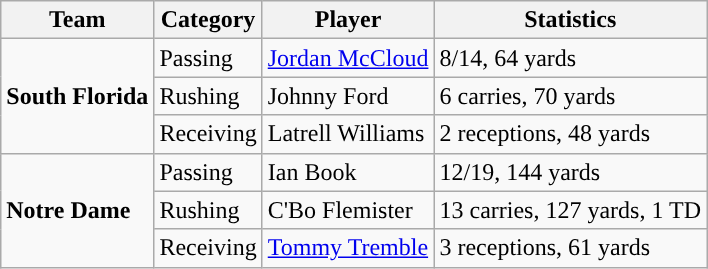<table class="wikitable" style="float: left;">
<tr>
<th>Team</th>
<th>Category</th>
<th>Player</th>
<th>Statistics</th>
</tr>
<tr>
<td rowspan=3><strong>South Florida</strong></td>
<td>Passing</td>
<td><a href='#'>Jordan McCloud</a></td>
<td>8/14, 64 yards</td>
</tr>
<tr>
<td>Rushing</td>
<td>Johnny Ford</td>
<td>6 carries, 70 yards</td>
</tr>
<tr>
<td>Receiving</td>
<td>Latrell Williams</td>
<td>2 receptions, 48 yards</td>
</tr>
<tr>
<td rowspan=3><strong>Notre Dame</strong></td>
<td>Passing</td>
<td>Ian Book</td>
<td>12/19, 144 yards</td>
</tr>
<tr>
<td>Rushing</td>
<td>C'Bo Flemister</td>
<td>13 carries, 127 yards, 1 TD</td>
</tr>
<tr>
<td>Receiving</td>
<td><a href='#'>Tommy Tremble</a></td>
<td>3 receptions, 61 yards</td>
</tr>
</table>
